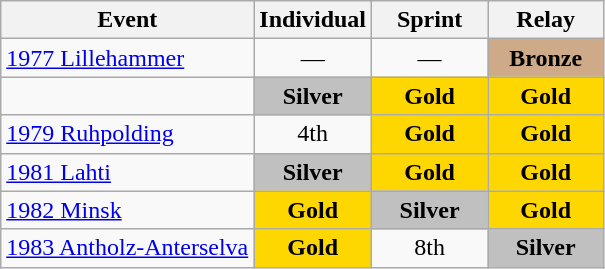<table class="wikitable" style="text-align: center;">
<tr ">
<th>Event</th>
<th style="width:70px;">Individual</th>
<th style="width:70px;">Sprint</th>
<th style="width:70px;">Relay</th>
</tr>
<tr>
<td align=left> <a href='#'>1977 Lillehammer</a></td>
<td>—</td>
<td>—</td>
<td style="background:#cfaa88;"><strong>Bronze</strong></td>
</tr>
<tr>
<td align=left></td>
<td style="background:silver;"><strong>Silver</strong></td>
<td style="background:gold;"><strong>Gold</strong></td>
<td style="background:gold;"><strong>Gold</strong></td>
</tr>
<tr>
<td align=left> <a href='#'>1979 Ruhpolding</a></td>
<td>4th</td>
<td style="background:gold;"><strong>Gold</strong></td>
<td style="background:gold;"><strong>Gold</strong></td>
</tr>
<tr>
<td align=left> <a href='#'>1981 Lahti</a></td>
<td style="background:silver;"><strong>Silver</strong></td>
<td style="background:gold;"><strong>Gold</strong></td>
<td style="background:gold;"><strong>Gold</strong></td>
</tr>
<tr>
<td align=left> <a href='#'>1982 Minsk</a></td>
<td style="background:gold;"><strong>Gold</strong></td>
<td style="background:silver;"><strong>Silver</strong></td>
<td style="background:gold;"><strong>Gold</strong></td>
</tr>
<tr>
<td align=left> <a href='#'>1983 Antholz-Anterselva</a></td>
<td style="background:gold;"><strong>Gold</strong></td>
<td>8th</td>
<td style="background:silver;"><strong>Silver</strong></td>
</tr>
</table>
